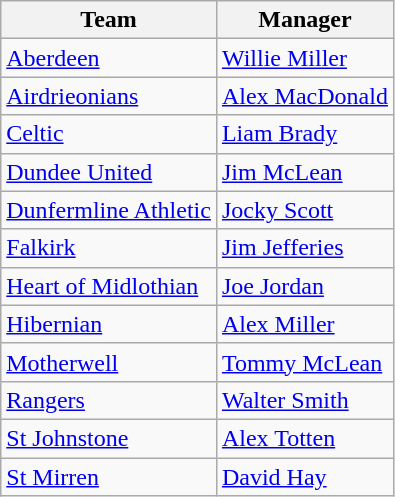<table class="wikitable sortable">
<tr>
<th>Team</th>
<th>Manager</th>
</tr>
<tr>
<td><a href='#'>Aberdeen</a></td>
<td> <a href='#'>Willie Miller</a></td>
</tr>
<tr>
<td><a href='#'>Airdrieonians</a></td>
<td> <a href='#'>Alex MacDonald</a></td>
</tr>
<tr>
<td><a href='#'>Celtic</a></td>
<td> <a href='#'>Liam Brady</a></td>
</tr>
<tr>
<td><a href='#'>Dundee United</a></td>
<td> <a href='#'>Jim McLean</a></td>
</tr>
<tr>
<td><a href='#'>Dunfermline Athletic</a></td>
<td> <a href='#'>Jocky Scott</a></td>
</tr>
<tr>
<td><a href='#'>Falkirk</a></td>
<td> <a href='#'>Jim Jefferies</a></td>
</tr>
<tr>
<td><a href='#'>Heart of Midlothian</a></td>
<td> <a href='#'>Joe Jordan</a></td>
</tr>
<tr>
<td><a href='#'>Hibernian</a></td>
<td> <a href='#'>Alex Miller</a></td>
</tr>
<tr>
<td><a href='#'>Motherwell</a></td>
<td> <a href='#'>Tommy McLean</a></td>
</tr>
<tr>
<td><a href='#'>Rangers</a></td>
<td> <a href='#'>Walter Smith</a></td>
</tr>
<tr>
<td><a href='#'>St Johnstone</a></td>
<td> <a href='#'>Alex Totten</a></td>
</tr>
<tr>
<td><a href='#'>St Mirren</a></td>
<td> <a href='#'>David Hay</a></td>
</tr>
</table>
